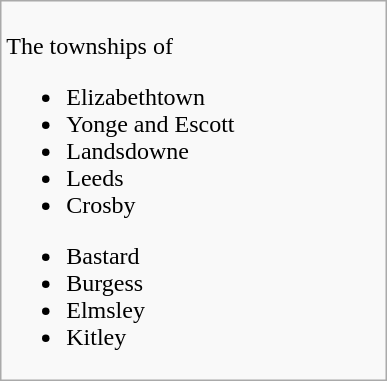<table class="wikitable">
<tr valign="top">
<td width="250"><br>The townships of
<ul><li>Elizabethtown</li><li>Yonge and Escott</li><li>Landsdowne</li><li>Leeds</li><li>Crosby</li></ul><ul><li>Bastard</li><li>Burgess</li><li>Elmsley</li><li>Kitley</li></ul></td>
</tr>
</table>
